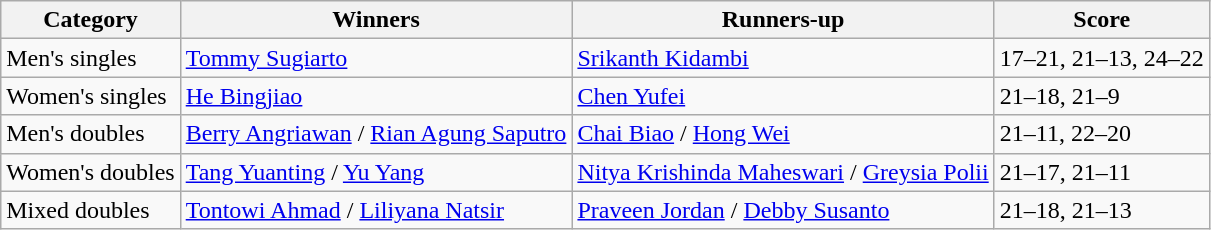<table class=wikitable style="white-space:nowrap;">
<tr>
<th>Category</th>
<th>Winners</th>
<th>Runners-up</th>
<th>Score</th>
</tr>
<tr>
<td>Men's singles</td>
<td> <a href='#'>Tommy Sugiarto</a></td>
<td> <a href='#'>Srikanth Kidambi</a></td>
<td>17–21, 21–13, 24–22</td>
</tr>
<tr>
<td>Women's singles</td>
<td> <a href='#'>He Bingjiao</a></td>
<td> <a href='#'>Chen Yufei</a></td>
<td>21–18, 21–9</td>
</tr>
<tr>
<td>Men's doubles</td>
<td> <a href='#'>Berry Angriawan</a> / <a href='#'>Rian Agung Saputro</a></td>
<td> <a href='#'>Chai Biao</a> / <a href='#'>Hong Wei</a></td>
<td>21–11, 22–20</td>
</tr>
<tr>
<td>Women's doubles</td>
<td> <a href='#'>Tang Yuanting</a> / <a href='#'>Yu Yang</a></td>
<td> <a href='#'>Nitya Krishinda Maheswari</a> / <a href='#'>Greysia Polii</a></td>
<td>21–17, 21–11</td>
</tr>
<tr>
<td>Mixed doubles</td>
<td> <a href='#'>Tontowi Ahmad</a> / <a href='#'>Liliyana Natsir</a></td>
<td> <a href='#'>Praveen Jordan</a> / <a href='#'>Debby Susanto</a></td>
<td>21–18, 21–13</td>
</tr>
</table>
